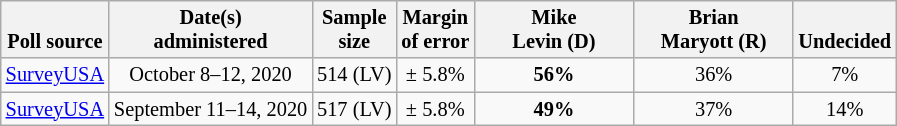<table class="wikitable" style="font-size:85%;text-align:center;">
<tr valign=bottom>
<th>Poll source</th>
<th>Date(s)<br>administered</th>
<th>Sample<br>size</th>
<th>Margin<br>of error</th>
<th style="width:100px">Mike<br>Levin (D)</th>
<th style="width:100px">Brian<br>Maryott (R)</th>
<th>Undecided</th>
</tr>
<tr>
<td style="text-align:left;"><a href='#'>SurveyUSA</a></td>
<td>October 8–12, 2020</td>
<td>514 (LV)</td>
<td>± 5.8%</td>
<td><strong>56%</strong></td>
<td>36%</td>
<td>7%</td>
</tr>
<tr>
<td style="text-align:left;"><a href='#'>SurveyUSA</a></td>
<td>September 11–14, 2020</td>
<td>517 (LV)</td>
<td>± 5.8%</td>
<td><strong>49%</strong></td>
<td>37%</td>
<td>14%</td>
</tr>
</table>
